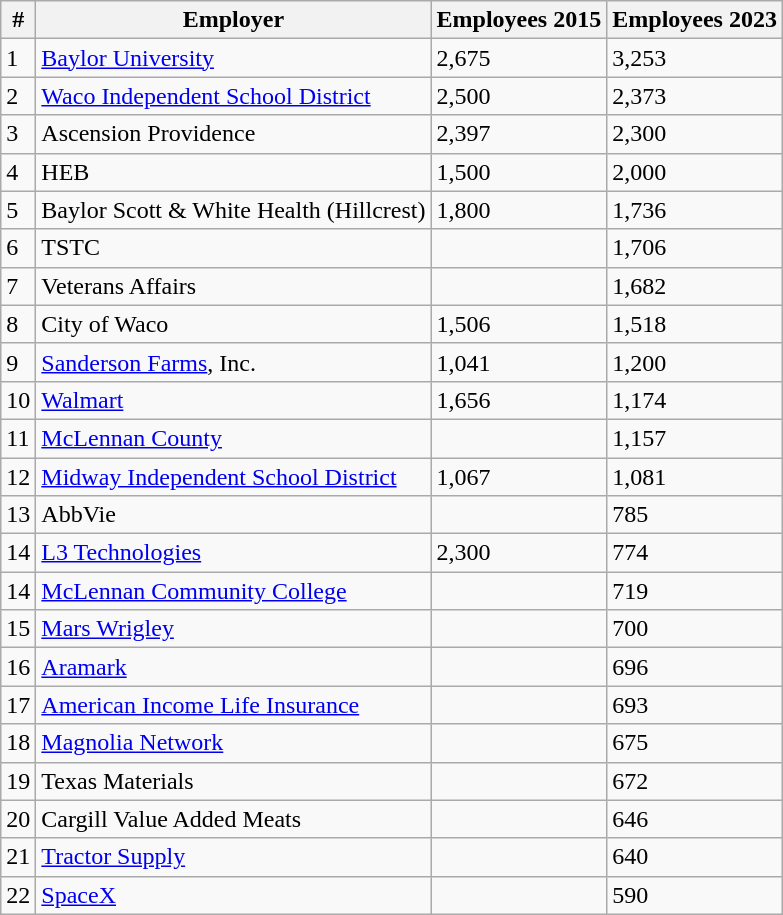<table class="wikitable">
<tr>
<th>#</th>
<th>Employer</th>
<th>Employees 2015</th>
<th>Employees 2023</th>
</tr>
<tr>
<td>1</td>
<td><a href='#'>Baylor University</a></td>
<td>2,675</td>
<td>3,253</td>
</tr>
<tr>
<td>2</td>
<td><a href='#'>Waco Independent School District</a></td>
<td>2,500</td>
<td>2,373</td>
</tr>
<tr>
<td>3</td>
<td>Ascension Providence</td>
<td>2,397</td>
<td>2,300</td>
</tr>
<tr>
<td>4</td>
<td>HEB</td>
<td>1,500</td>
<td>2,000</td>
</tr>
<tr>
<td>5</td>
<td>Baylor Scott & White Health (Hillcrest)</td>
<td>1,800</td>
<td>1,736</td>
</tr>
<tr>
<td>6</td>
<td>TSTC</td>
<td></td>
<td>1,706</td>
</tr>
<tr>
<td>7</td>
<td>Veterans Affairs</td>
<td></td>
<td>1,682</td>
</tr>
<tr>
<td>8</td>
<td>City of Waco</td>
<td>1,506</td>
<td>1,518</td>
</tr>
<tr>
<td>9</td>
<td><a href='#'>Sanderson Farms</a>, Inc.</td>
<td>1,041</td>
<td>1,200</td>
</tr>
<tr>
<td>10</td>
<td><a href='#'>Walmart</a></td>
<td>1,656</td>
<td>1,174</td>
</tr>
<tr>
<td>11</td>
<td><a href='#'>McLennan County</a></td>
<td></td>
<td>1,157</td>
</tr>
<tr>
<td>12</td>
<td><a href='#'>Midway Independent School District</a></td>
<td>1,067</td>
<td>1,081</td>
</tr>
<tr>
<td>13</td>
<td>AbbVie</td>
<td></td>
<td>785</td>
</tr>
<tr>
<td>14</td>
<td><a href='#'>L3 Technologies</a></td>
<td>2,300</td>
<td>774</td>
</tr>
<tr>
<td>14</td>
<td><a href='#'>McLennan Community College</a></td>
<td></td>
<td>719</td>
</tr>
<tr>
<td>15</td>
<td><a href='#'>Mars Wrigley</a></td>
<td></td>
<td>700</td>
</tr>
<tr>
<td>16</td>
<td><a href='#'>Aramark</a></td>
<td></td>
<td>696</td>
</tr>
<tr>
<td>17</td>
<td><a href='#'>American Income Life Insurance</a></td>
<td></td>
<td>693</td>
</tr>
<tr>
<td>18</td>
<td><a href='#'>Magnolia Network</a></td>
<td></td>
<td>675</td>
</tr>
<tr>
<td>19</td>
<td>Texas Materials</td>
<td></td>
<td>672</td>
</tr>
<tr>
<td>20</td>
<td>Cargill Value Added Meats</td>
<td></td>
<td>646</td>
</tr>
<tr>
<td>21</td>
<td><a href='#'>Tractor Supply</a></td>
<td></td>
<td>640</td>
</tr>
<tr>
<td>22</td>
<td><a href='#'>SpaceX</a></td>
<td></td>
<td>590</td>
</tr>
</table>
